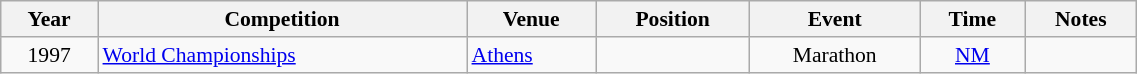<table class="wikitable" width=60% style="font-size:90%; text-align:center;">
<tr>
<th>Year</th>
<th>Competition</th>
<th>Venue</th>
<th>Position</th>
<th>Event</th>
<th>Time</th>
<th>Notes</th>
</tr>
<tr>
<td>1997</td>
<td align=left><a href='#'>World Championships</a></td>
<td align=left> <a href='#'>Athens</a></td>
<td></td>
<td>Marathon</td>
<td><a href='#'>NM</a></td>
<td></td>
</tr>
</table>
